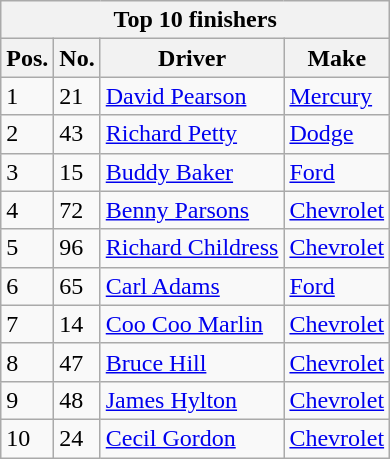<table class="wikitable">
<tr>
<th colspan="4">Top 10 finishers</th>
</tr>
<tr>
<th>Pos.</th>
<th>No.</th>
<th>Driver</th>
<th>Make</th>
</tr>
<tr>
<td>1</td>
<td>21</td>
<td><a href='#'>David Pearson</a></td>
<td><a href='#'>Mercury</a></td>
</tr>
<tr>
<td>2</td>
<td>43</td>
<td><a href='#'>Richard Petty</a></td>
<td><a href='#'>Dodge</a></td>
</tr>
<tr>
<td>3</td>
<td>15</td>
<td><a href='#'>Buddy Baker</a></td>
<td><a href='#'>Ford</a></td>
</tr>
<tr>
<td>4</td>
<td>72</td>
<td><a href='#'>Benny Parsons</a></td>
<td><a href='#'>Chevrolet</a></td>
</tr>
<tr>
<td>5</td>
<td>96</td>
<td><a href='#'>Richard Childress</a></td>
<td><a href='#'>Chevrolet</a></td>
</tr>
<tr>
<td>6</td>
<td>65</td>
<td><a href='#'>Carl Adams</a></td>
<td><a href='#'>Ford</a></td>
</tr>
<tr>
<td>7</td>
<td>14</td>
<td><a href='#'>Coo Coo Marlin</a></td>
<td><a href='#'>Chevrolet</a></td>
</tr>
<tr>
<td>8</td>
<td>47</td>
<td><a href='#'>Bruce Hill</a></td>
<td><a href='#'>Chevrolet</a></td>
</tr>
<tr>
<td>9</td>
<td>48</td>
<td><a href='#'>James Hylton</a></td>
<td><a href='#'>Chevrolet</a></td>
</tr>
<tr>
<td>10</td>
<td>24</td>
<td><a href='#'>Cecil Gordon</a></td>
<td><a href='#'>Chevrolet</a></td>
</tr>
</table>
